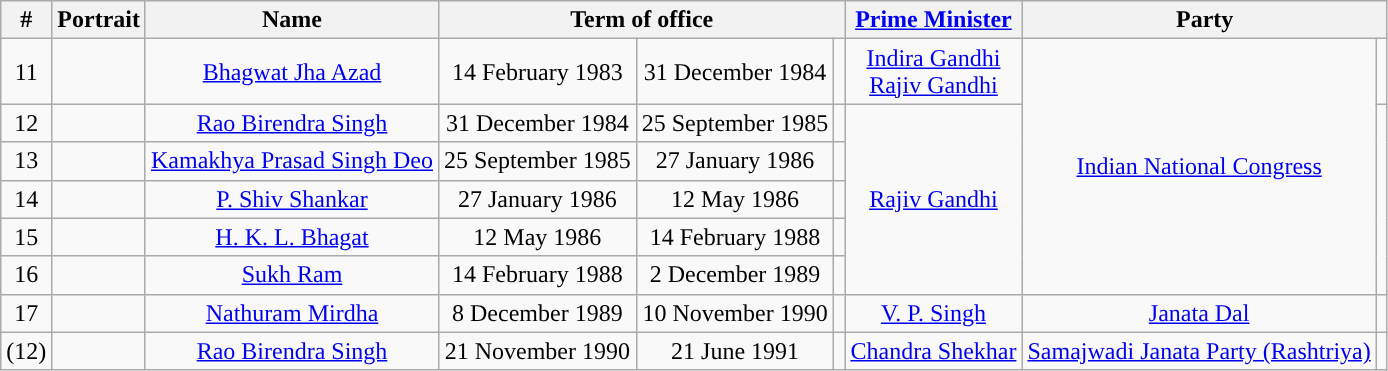<table class="wikitable" style="text-align:center">
<tr>
<th>#</th>
<th>Portrait</th>
<th>Name</th>
<th colspan="3">Term of office</th>
<th><a href='#'>Prime Minister</a></th>
<th colspan="2">Party</th>
</tr>
<tr>
<td>11</td>
<td></td>
<td><a href='#'>Bhagwat Jha Azad</a></td>
<td>14 February 1983</td>
<td>31 December 1984</td>
<td></td>
<td><a href='#'>Indira Gandhi</a><br><a href='#'>Rajiv Gandhi</a></td>
<td rowspan="6"><a href='#'>Indian National Congress</a></td>
<td></td>
</tr>
<tr>
<td>12</td>
<td></td>
<td><a href='#'>Rao Birendra Singh</a></td>
<td>31 December 1984</td>
<td>25 September 1985</td>
<td></td>
<td rowspan="5"><a href='#'>Rajiv Gandhi</a></td>
</tr>
<tr>
<td>13</td>
<td></td>
<td><a href='#'>Kamakhya Prasad Singh Deo</a></td>
<td>25 September 1985</td>
<td>27 January 1986</td>
<td></td>
</tr>
<tr>
<td>14</td>
<td></td>
<td><a href='#'>P. Shiv Shankar</a></td>
<td>27 January 1986</td>
<td>12 May 1986</td>
<td></td>
</tr>
<tr>
<td>15</td>
<td></td>
<td><a href='#'>H. K. L. Bhagat</a></td>
<td>12 May 1986</td>
<td>14 February 1988</td>
<td></td>
</tr>
<tr>
<td>16</td>
<td></td>
<td><a href='#'>Sukh Ram</a></td>
<td>14 February 1988</td>
<td>2 December 1989</td>
<td></td>
</tr>
<tr>
<td>17</td>
<td></td>
<td><a href='#'>Nathuram Mirdha</a></td>
<td>8 December 1989</td>
<td>10 November 1990</td>
<td></td>
<td><a href='#'>V. P. Singh</a></td>
<td><a href='#'>Janata Dal</a></td>
<td></td>
</tr>
<tr>
<td>(12)</td>
<td></td>
<td><a href='#'>Rao Birendra Singh</a></td>
<td>21 November 1990</td>
<td>21 June 1991</td>
<td></td>
<td><a href='#'>Chandra Shekhar</a></td>
<td><a href='#'>Samajwadi Janata Party (Rashtriya)</a></td>
<td></td>
</tr>
</table>
